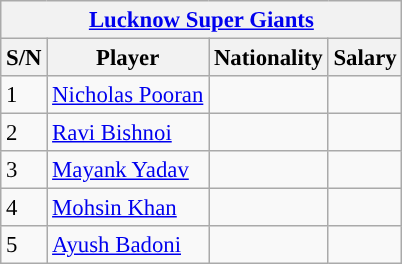<table class="wikitable" style="font-size:95%;">
<tr>
<th scope="colgroup" colspan="4" style="background:#"><a href='#'><span>Lucknow Super Giants</span></a></th>
</tr>
<tr>
<th scope="col">S/N</th>
<th scope="col">Player</th>
<th scope="col">Nationality</th>
<th scope="col">Salary</th>
</tr>
<tr>
<td>1</td>
<td><a href='#'>Nicholas Pooran</a></td>
<td></td>
<td></td>
</tr>
<tr>
<td>2</td>
<td><a href='#'>Ravi Bishnoi</a></td>
<td></td>
<td></td>
</tr>
<tr>
<td>3</td>
<td><a href='#'>Mayank Yadav</a></td>
<td></td>
<td></td>
</tr>
<tr>
<td>4</td>
<td><a href='#'>Mohsin Khan</a></td>
<td></td>
<td></td>
</tr>
<tr>
<td>5</td>
<td><a href='#'>Ayush Badoni</a></td>
<td></td>
<td></td>
</tr>
</table>
